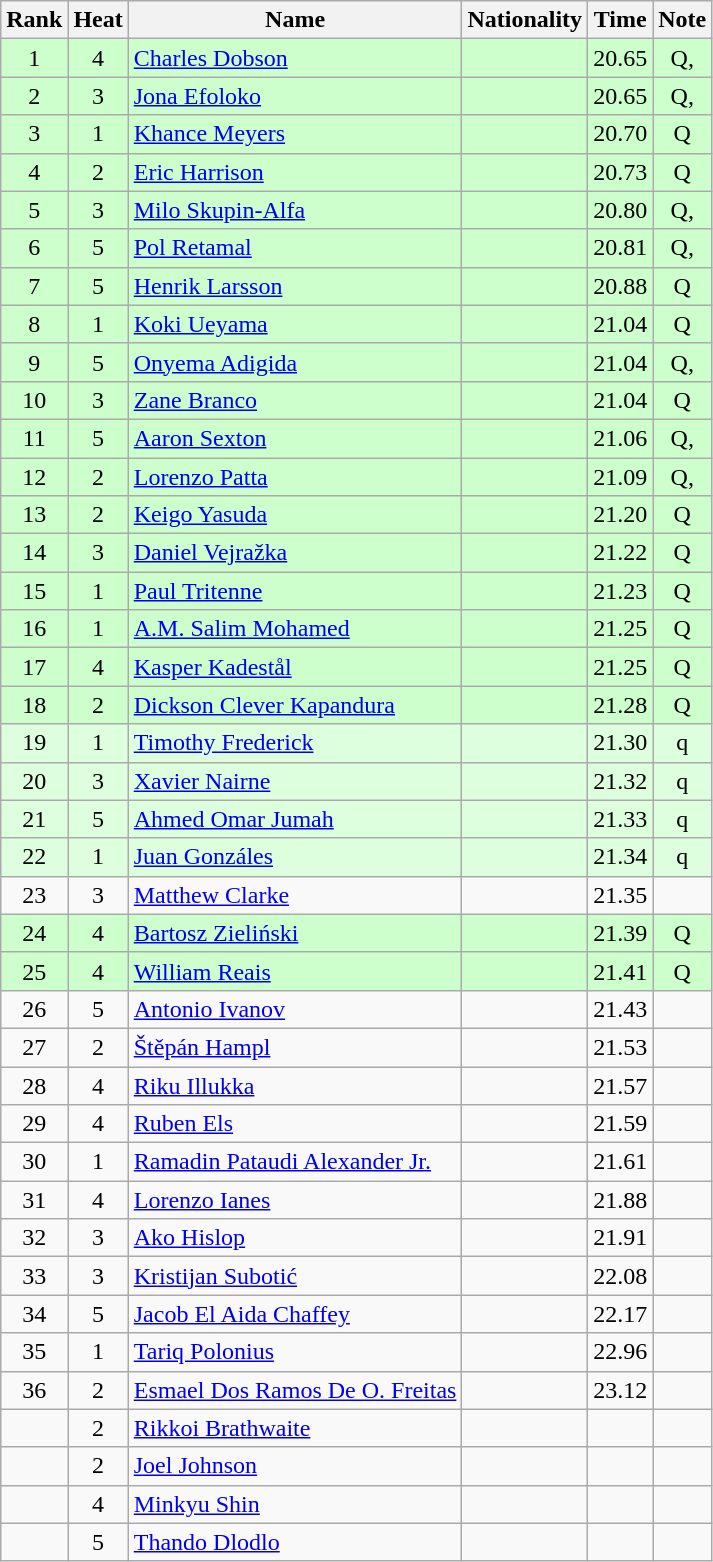<table class="wikitable sortable" style="text-align:center">
<tr>
<th>Rank</th>
<th>Heat</th>
<th>Name</th>
<th>Nationality</th>
<th>Time</th>
<th>Note</th>
</tr>
<tr bgcolor=ccffcc>
<td>1</td>
<td>4</td>
<td align=left><a href='#'>Charles Dobson</a></td>
<td align=left></td>
<td>20.65</td>
<td>Q, </td>
</tr>
<tr bgcolor=ccffcc>
<td>2</td>
<td>3</td>
<td align=left><a href='#'>Jona Efoloko</a></td>
<td align=left></td>
<td>20.65</td>
<td>Q, </td>
</tr>
<tr bgcolor=ccffcc>
<td>3</td>
<td>1</td>
<td align=left><a href='#'>Khance Meyers</a></td>
<td align=left></td>
<td>20.70</td>
<td>Q</td>
</tr>
<tr bgcolor=ccffcc>
<td>4</td>
<td>2</td>
<td align=left><a href='#'>Eric Harrison</a></td>
<td align=left></td>
<td>20.73</td>
<td>Q</td>
</tr>
<tr bgcolor=ccffcc>
<td>5</td>
<td>3</td>
<td align=left><a href='#'>Milo Skupin-Alfa</a></td>
<td align=left></td>
<td>20.80</td>
<td>Q, </td>
</tr>
<tr bgcolor=ccffcc>
<td>6</td>
<td>5</td>
<td align=left><a href='#'>Pol Retamal</a></td>
<td align=left></td>
<td>20.81</td>
<td>Q, </td>
</tr>
<tr bgcolor=ccffcc>
<td>7</td>
<td>5</td>
<td align=left><a href='#'>Henrik Larsson</a></td>
<td align=left></td>
<td>20.88</td>
<td>Q</td>
</tr>
<tr bgcolor=ccffcc>
<td>8</td>
<td>1</td>
<td align=left><a href='#'>Koki Ueyama</a></td>
<td align=left></td>
<td>21.04</td>
<td>Q</td>
</tr>
<tr bgcolor=ccffcc>
<td>9</td>
<td>5</td>
<td align=left><a href='#'>Onyema Adigida</a></td>
<td align=left></td>
<td>21.04</td>
<td>Q, </td>
</tr>
<tr bgcolor=ccffcc>
<td>10</td>
<td>3</td>
<td align=left><a href='#'>Zane Branco</a></td>
<td align=left></td>
<td>21.04</td>
<td>Q</td>
</tr>
<tr bgcolor=ccffcc>
<td>11</td>
<td>5</td>
<td align=left><a href='#'>Aaron Sexton</a></td>
<td align=left></td>
<td>21.06</td>
<td>Q, </td>
</tr>
<tr bgcolor=ccffcc>
<td>12</td>
<td>2</td>
<td align=left><a href='#'>Lorenzo Patta</a></td>
<td align=left></td>
<td>21.09</td>
<td>Q, </td>
</tr>
<tr bgcolor=ccffcc>
<td>13</td>
<td>2</td>
<td align=left><a href='#'>Keigo Yasuda</a></td>
<td align=left></td>
<td>21.20</td>
<td>Q</td>
</tr>
<tr bgcolor=ccffcc>
<td>14</td>
<td>3</td>
<td align=left><a href='#'>Daniel Vejražka</a></td>
<td align=left></td>
<td>21.22</td>
<td>Q</td>
</tr>
<tr bgcolor=ccffcc>
<td>15</td>
<td>1</td>
<td align=left><a href='#'>Paul Tritenne</a></td>
<td align=left></td>
<td>21.23</td>
<td>Q</td>
</tr>
<tr bgcolor=ccffcc>
<td>16</td>
<td>1</td>
<td align=left><a href='#'>A.M. Salim Mohamed</a></td>
<td align=left></td>
<td>21.25</td>
<td>Q</td>
</tr>
<tr bgcolor=ccffcc>
<td>17</td>
<td>4</td>
<td align=left><a href='#'>Kasper Kadestål</a></td>
<td align=left></td>
<td>21.25</td>
<td>Q</td>
</tr>
<tr bgcolor=ccffcc>
<td>18</td>
<td>2</td>
<td align=left><a href='#'>Dickson Clever Kapandura</a></td>
<td align=left></td>
<td>21.28</td>
<td>Q</td>
</tr>
<tr bgcolor=ddffdd>
<td>19</td>
<td>1</td>
<td align=left><a href='#'>Timothy Frederick</a></td>
<td align=left></td>
<td>21.30</td>
<td>q</td>
</tr>
<tr bgcolor=ddffdd>
<td>20</td>
<td>3</td>
<td align=left><a href='#'>Xavier Nairne</a></td>
<td align=left></td>
<td>21.32</td>
<td>q</td>
</tr>
<tr bgcolor=ddffdd>
<td>21</td>
<td>5</td>
<td align=left><a href='#'>Ahmed Omar Jumah</a></td>
<td align=left></td>
<td>21.33</td>
<td>q</td>
</tr>
<tr bgcolor=ddffdd>
<td>22</td>
<td>1</td>
<td align=left><a href='#'>Juan Gonzáles</a></td>
<td align=left></td>
<td>21.34</td>
<td>q</td>
</tr>
<tr>
<td>23</td>
<td>3</td>
<td align=left><a href='#'>Matthew Clarke</a></td>
<td align=left></td>
<td>21.35</td>
</tr>
<tr bgcolor=ccffcc>
<td>24</td>
<td>4</td>
<td align=left><a href='#'>Bartosz Zieliński</a></td>
<td align=left></td>
<td>21.39</td>
<td>Q</td>
</tr>
<tr bgcolor=ccffcc>
<td>25</td>
<td>4</td>
<td align=left><a href='#'>William Reais</a></td>
<td align=left></td>
<td>21.41</td>
<td>Q</td>
</tr>
<tr>
<td>26</td>
<td>5</td>
<td align=left><a href='#'>Antonio Ivanov</a></td>
<td align=left></td>
<td>21.43</td>
<td></td>
</tr>
<tr>
<td>27</td>
<td>2</td>
<td align=left><a href='#'>Štěpán Hampl</a></td>
<td align=left></td>
<td>21.53</td>
<td></td>
</tr>
<tr>
<td>28</td>
<td>4</td>
<td align=left><a href='#'>Riku Illukka</a></td>
<td align=left></td>
<td>21.57</td>
<td></td>
</tr>
<tr>
<td>29</td>
<td>4</td>
<td align=left><a href='#'>Ruben Els</a></td>
<td align=left></td>
<td>21.59</td>
<td></td>
</tr>
<tr>
<td>30</td>
<td>1</td>
<td align=left><a href='#'>Ramadin Pataudi Alexander Jr.</a></td>
<td align=left></td>
<td>21.61</td>
<td></td>
</tr>
<tr>
<td>31</td>
<td>4</td>
<td align=left><a href='#'>Lorenzo Ianes</a></td>
<td align=left></td>
<td>21.88</td>
<td></td>
</tr>
<tr>
<td>32</td>
<td>3</td>
<td align=left><a href='#'>Ako Hislop</a></td>
<td align=left></td>
<td>21.91</td>
<td></td>
</tr>
<tr>
<td>33</td>
<td>3</td>
<td align=left><a href='#'>Kristijan Subotić</a></td>
<td align=left></td>
<td>22.08</td>
<td></td>
</tr>
<tr>
<td>34</td>
<td>5</td>
<td align=left><a href='#'>Jacob El Aida Chaffey</a></td>
<td align=left></td>
<td>22.17</td>
<td></td>
</tr>
<tr>
<td>35</td>
<td>1</td>
<td align=left><a href='#'>Tariq Polonius</a></td>
<td align=left></td>
<td>22.96</td>
<td></td>
</tr>
<tr>
<td>36</td>
<td>2</td>
<td align=left><a href='#'>Esmael Dos Ramos De O. Freitas</a></td>
<td align=left></td>
<td>23.12</td>
<td></td>
</tr>
<tr>
<td></td>
<td>2</td>
<td align=left><a href='#'>Rikkoi Brathwaite</a></td>
<td align=left></td>
<td></td>
<td></td>
</tr>
<tr>
<td></td>
<td>2</td>
<td align=left><a href='#'>Joel Johnson</a></td>
<td align=left></td>
<td></td>
<td></td>
</tr>
<tr>
<td></td>
<td>4</td>
<td align=left><a href='#'>Minkyu Shin</a></td>
<td align=left></td>
<td></td>
<td></td>
</tr>
<tr>
<td></td>
<td>5</td>
<td align=left><a href='#'>Thando Dlodlo</a></td>
<td align=left></td>
<td></td>
<td></td>
</tr>
</table>
